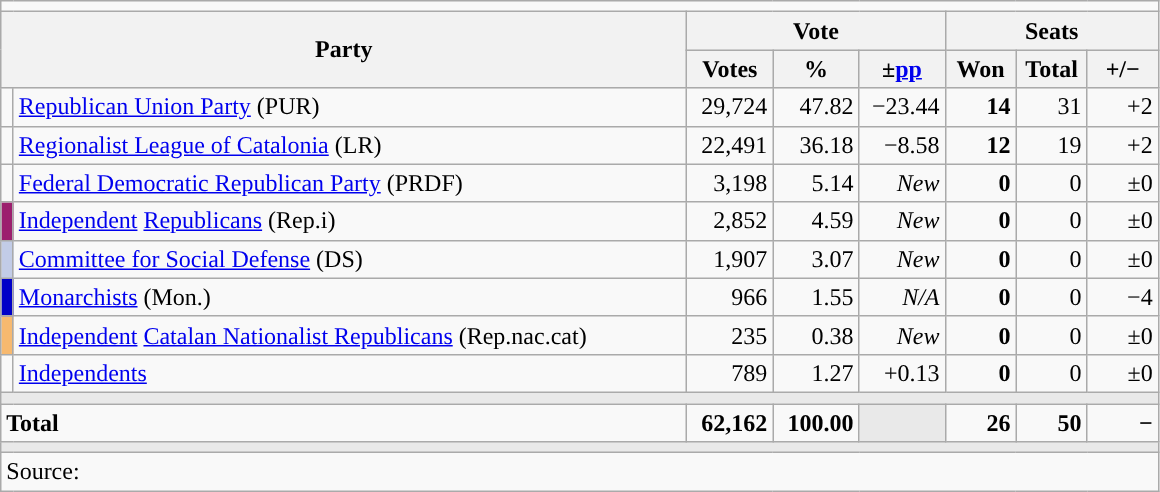<table class='wikitable' style='text-align:right; font-size:100%;'>
<tr>
<td colspan='8'></td>
</tr>
<tr bgcolor='#E9E9E9' align='center'>
<th align='left' rowspan='2' colspan='2' width='450'>Party</th>
<th colspan='3'>Vote</th>
<th colspan='3'>Seats</th>
</tr>
<tr bgcolor='#E9E9E9' align='center'>
<th width='50'>Votes</th>
<th width='50'>%</th>
<th width='50'>±<a href='#'>pp</a></th>
<th width='40'>Won</th>
<th width='40'>Total</th>
<th width='40'>+/−</th>
</tr>
<tr>
<td></td>
<td align='left'><a href='#'>Republican Union Party</a> (PUR)</td>
<td>29,724</td>
<td>47.82</td>
<td>−23.44</td>
<td><strong>14</strong></td>
<td>31</td>
<td>+2</td>
</tr>
<tr>
<td></td>
<td align='left'><a href='#'>Regionalist League of Catalonia</a> (LR)</td>
<td>22,491</td>
<td>36.18</td>
<td>−8.58</td>
<td><strong>12</strong></td>
<td>19</td>
<td>+2</td>
</tr>
<tr>
<td></td>
<td align='left'><a href='#'>Federal Democratic Republican Party</a> (PRDF)</td>
<td>3,198</td>
<td>5.14</td>
<td><em>New</em></td>
<td><strong>0</strong></td>
<td>0</td>
<td>±0</td>
</tr>
<tr>
<td bgcolor='#9C1F6E'></td>
<td align='left'><a href='#'>Independent</a> <a href='#'>Republicans</a> (Rep.i)</td>
<td>2,852</td>
<td>4.59</td>
<td><em>New</em></td>
<td><strong>0</strong></td>
<td>0</td>
<td>±0</td>
</tr>
<tr>
<td bgcolor='#C2CCE7'></td>
<td align='left'><a href='#'>Committee for Social Defense</a> (DS)</td>
<td>1,907</td>
<td>3.07</td>
<td><em>New</em></td>
<td><strong>0</strong></td>
<td>0</td>
<td>±0</td>
</tr>
<tr>
<td bgcolor='#0000C8'></td>
<td align='left'><a href='#'>Monarchists</a> (Mon.)</td>
<td>966</td>
<td>1.55</td>
<td><em>N/A</em></td>
<td><strong>0</strong></td>
<td>0</td>
<td>−4</td>
</tr>
<tr>
<td bgcolor='#F7B96F'></td>
<td align='left'><a href='#'>Independent</a> <a href='#'>Catalan Nationalist Republicans</a> (Rep.nac.cat)</td>
<td>235</td>
<td>0.38</td>
<td><em>New</em></td>
<td><strong>0</strong></td>
<td>0</td>
<td>±0</td>
</tr>
<tr>
<td width='1'></td>
<td align='left'><a href='#'>Independents</a></td>
<td>789</td>
<td>1.27</td>
<td>+0.13</td>
<td><strong>0</strong></td>
<td>0</td>
<td>±0</td>
</tr>
<tr>
<td colspan='8' bgcolor='#E9E9E9'></td>
</tr>
<tr style='font-weight:bold;'>
<td align='left' colspan='2'>Total</td>
<td>62,162</td>
<td>100.00</td>
<td bgcolor='#E9E9E9'></td>
<td>26</td>
<td>50</td>
<td>−</td>
</tr>
<tr>
<td colspan='8' bgcolor='#E9E9E9'></td>
</tr>
<tr>
<td align='left' colspan='8'>Source:</td>
</tr>
</table>
